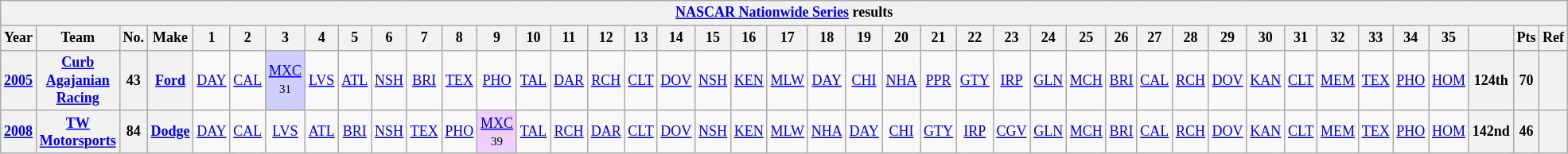<table class="wikitable" style="text-align:center; font-size:75%">
<tr>
<th colspan=42><a href='#'>NASCAR Nationwide Series</a> results</th>
</tr>
<tr>
<th>Year</th>
<th>Team</th>
<th>No.</th>
<th>Make</th>
<th>1</th>
<th>2</th>
<th>3</th>
<th>4</th>
<th>5</th>
<th>6</th>
<th>7</th>
<th>8</th>
<th>9</th>
<th>10</th>
<th>11</th>
<th>12</th>
<th>13</th>
<th>14</th>
<th>15</th>
<th>16</th>
<th>17</th>
<th>18</th>
<th>19</th>
<th>20</th>
<th>21</th>
<th>22</th>
<th>23</th>
<th>24</th>
<th>25</th>
<th>26</th>
<th>27</th>
<th>28</th>
<th>29</th>
<th>30</th>
<th>31</th>
<th>32</th>
<th>33</th>
<th>34</th>
<th>35</th>
<th></th>
<th>Pts</th>
<th>Ref</th>
</tr>
<tr>
<th><a href='#'>2005</a></th>
<th><a href='#'>Curb Agajanian Racing</a></th>
<th>43</th>
<th><a href='#'>Ford</a></th>
<td><a href='#'>DAY</a></td>
<td><a href='#'>CAL</a></td>
<td style="background:#CFCFFF;"><a href='#'>MXC</a><br><small>31</small></td>
<td><a href='#'>LVS</a></td>
<td><a href='#'>ATL</a></td>
<td><a href='#'>NSH</a></td>
<td><a href='#'>BRI</a></td>
<td><a href='#'>TEX</a></td>
<td><a href='#'>PHO</a></td>
<td><a href='#'>TAL</a></td>
<td><a href='#'>DAR</a></td>
<td><a href='#'>RCH</a></td>
<td><a href='#'>CLT</a></td>
<td><a href='#'>DOV</a></td>
<td><a href='#'>NSH</a></td>
<td><a href='#'>KEN</a></td>
<td><a href='#'>MLW</a></td>
<td><a href='#'>DAY</a></td>
<td><a href='#'>CHI</a></td>
<td><a href='#'>NHA</a></td>
<td><a href='#'>PPR</a></td>
<td><a href='#'>GTY</a></td>
<td><a href='#'>IRP</a></td>
<td><a href='#'>GLN</a></td>
<td><a href='#'>MCH</a></td>
<td><a href='#'>BRI</a></td>
<td><a href='#'>CAL</a></td>
<td><a href='#'>RCH</a></td>
<td><a href='#'>DOV</a></td>
<td><a href='#'>KAN</a></td>
<td><a href='#'>CLT</a></td>
<td><a href='#'>MEM</a></td>
<td><a href='#'>TEX</a></td>
<td><a href='#'>PHO</a></td>
<td><a href='#'>HOM</a></td>
<th>124th</th>
<th>70</th>
<th></th>
</tr>
<tr>
<th><a href='#'>2008</a></th>
<th><a href='#'>TW Motorsports</a></th>
<th>84</th>
<th><a href='#'>Dodge</a></th>
<td><a href='#'>DAY</a></td>
<td><a href='#'>CAL</a></td>
<td><a href='#'>LVS</a></td>
<td><a href='#'>ATL</a></td>
<td><a href='#'>BRI</a></td>
<td><a href='#'>NSH</a></td>
<td><a href='#'>TEX</a></td>
<td><a href='#'>PHO</a></td>
<td style="background:#EFCFFF;"><a href='#'>MXC</a><br><small>39</small></td>
<td><a href='#'>TAL</a></td>
<td><a href='#'>RCH</a></td>
<td><a href='#'>DAR</a></td>
<td><a href='#'>CLT</a></td>
<td><a href='#'>DOV</a></td>
<td><a href='#'>NSH</a></td>
<td><a href='#'>KEN</a></td>
<td><a href='#'>MLW</a></td>
<td><a href='#'>NHA</a></td>
<td><a href='#'>DAY</a></td>
<td><a href='#'>CHI</a></td>
<td><a href='#'>GTY</a></td>
<td><a href='#'>IRP</a></td>
<td><a href='#'>CGV</a></td>
<td><a href='#'>GLN</a></td>
<td><a href='#'>MCH</a></td>
<td><a href='#'>BRI</a></td>
<td><a href='#'>CAL</a></td>
<td><a href='#'>RCH</a></td>
<td><a href='#'>DOV</a></td>
<td><a href='#'>KAN</a></td>
<td><a href='#'>CLT</a></td>
<td><a href='#'>MEM</a></td>
<td><a href='#'>TEX</a></td>
<td><a href='#'>PHO</a></td>
<td><a href='#'>HOM</a></td>
<th>142nd</th>
<th>46</th>
<th></th>
</tr>
</table>
